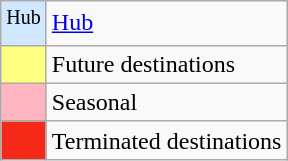<table class="wikitable">
<tr>
<td style="background-color:#D0E7FF"><sup>Hub</sup></td>
<td><a href='#'>Hub</a></td>
</tr>
<tr>
<td style="background-color:#FFFF80"></td>
<td>Future destinations</td>
</tr>
<tr>
<td style="background-color:#FFB6C1"></td>
<td>Seasonal</td>
</tr>
<tr>
<td style="background-color:#F62817"></td>
<td>Terminated destinations</td>
</tr>
</table>
